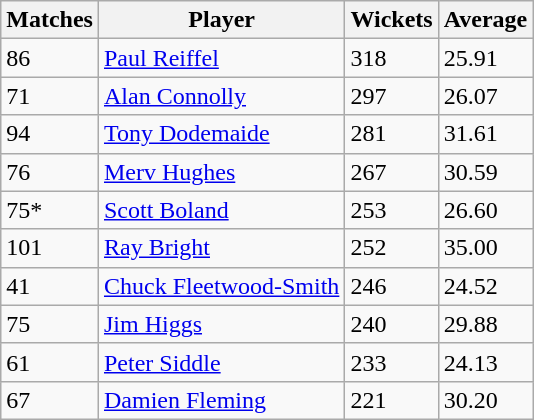<table class="wikitable">
<tr>
<th>Matches</th>
<th>Player</th>
<th>Wickets</th>
<th>Average</th>
</tr>
<tr>
<td>86</td>
<td><a href='#'>Paul Reiffel</a></td>
<td>318</td>
<td>25.91</td>
</tr>
<tr>
<td>71</td>
<td><a href='#'>Alan Connolly</a></td>
<td>297</td>
<td>26.07</td>
</tr>
<tr>
<td>94</td>
<td><a href='#'>Tony Dodemaide</a></td>
<td>281</td>
<td>31.61</td>
</tr>
<tr>
<td>76</td>
<td><a href='#'>Merv Hughes</a></td>
<td>267</td>
<td>30.59</td>
</tr>
<tr>
<td>75*</td>
<td><a href='#'>Scott Boland</a></td>
<td>253</td>
<td>26.60</td>
</tr>
<tr>
<td>101</td>
<td><a href='#'>Ray Bright</a></td>
<td>252</td>
<td>35.00</td>
</tr>
<tr>
<td>41</td>
<td><a href='#'>Chuck Fleetwood-Smith</a></td>
<td>246</td>
<td>24.52</td>
</tr>
<tr>
<td>75</td>
<td><a href='#'>Jim Higgs</a></td>
<td>240</td>
<td>29.88</td>
</tr>
<tr>
<td>61</td>
<td><a href='#'>Peter Siddle</a></td>
<td>233</td>
<td>24.13</td>
</tr>
<tr>
<td>67</td>
<td><a href='#'>Damien Fleming</a></td>
<td>221</td>
<td>30.20</td>
</tr>
</table>
